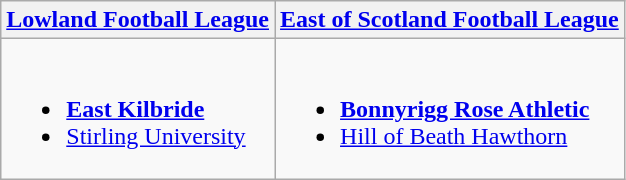<table class="wikitable" style="text-align:left">
<tr>
<th><a href='#'>Lowland Football League</a></th>
<th><a href='#'>East of Scotland Football League</a></th>
</tr>
<tr>
<td valign=top><br><ul><li><strong><a href='#'>East Kilbride</a></strong></li><li><a href='#'>Stirling University</a></li></ul></td>
<td valign=top><br><ul><li><strong><a href='#'>Bonnyrigg Rose Athletic</a></strong></li><li><a href='#'>Hill of Beath Hawthorn</a></li></ul></td>
</tr>
</table>
